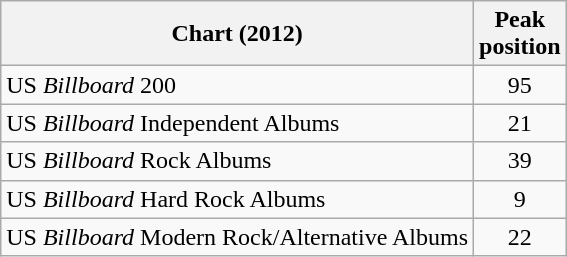<table class="wikitable">
<tr>
<th>Chart (2012)</th>
<th>Peak<br>position</th>
</tr>
<tr>
<td>US <em>Billboard</em> 200</td>
<td align="center">95</td>
</tr>
<tr>
<td>US <em>Billboard</em> Independent Albums</td>
<td align="center">21</td>
</tr>
<tr>
<td>US <em>Billboard</em> Rock Albums</td>
<td align="center">39</td>
</tr>
<tr>
<td>US <em>Billboard</em> Hard Rock Albums</td>
<td align="center">9</td>
</tr>
<tr>
<td>US <em>Billboard</em>  Modern Rock/Alternative Albums</td>
<td align="center">22</td>
</tr>
</table>
